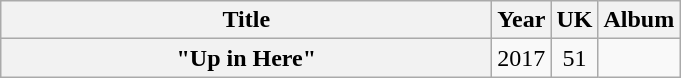<table class="wikitable plainrowheaders" style="text-align:center;">
<tr>
<th scope="col" rowspan="1" style="width:20em;">Title</th>
<th scope="col" rowspan="1" style="width:1em;">Year</th>
<th scope="co2" colspan="1">UK</th>
<th scope="col" rowspan="1">Album</th>
</tr>
<tr>
<th scope="row">"Up in Here"</th>
<td rowspan="2">2017</td>
<td>51</td>
<td></td>
</tr>
</table>
